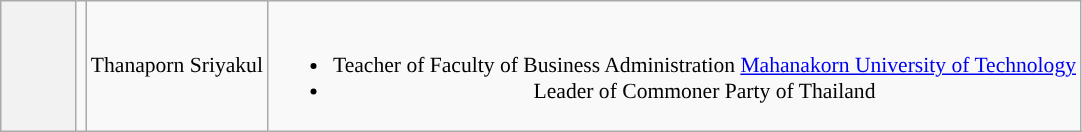<table class="wikitable" style="font-size:90%; text-align:center;">
<tr>
<th style="width:3em; font-size:; background:"></th>
<td></td>
<td>Thanaporn Sriyakul</td>
<td><br><ul><li>Teacher of Faculty of Business Administration <a href='#'>Mahanakorn University of Technology</a></li><li>Leader of Commoner Party of Thailand</li></ul></td>
</tr>
</table>
